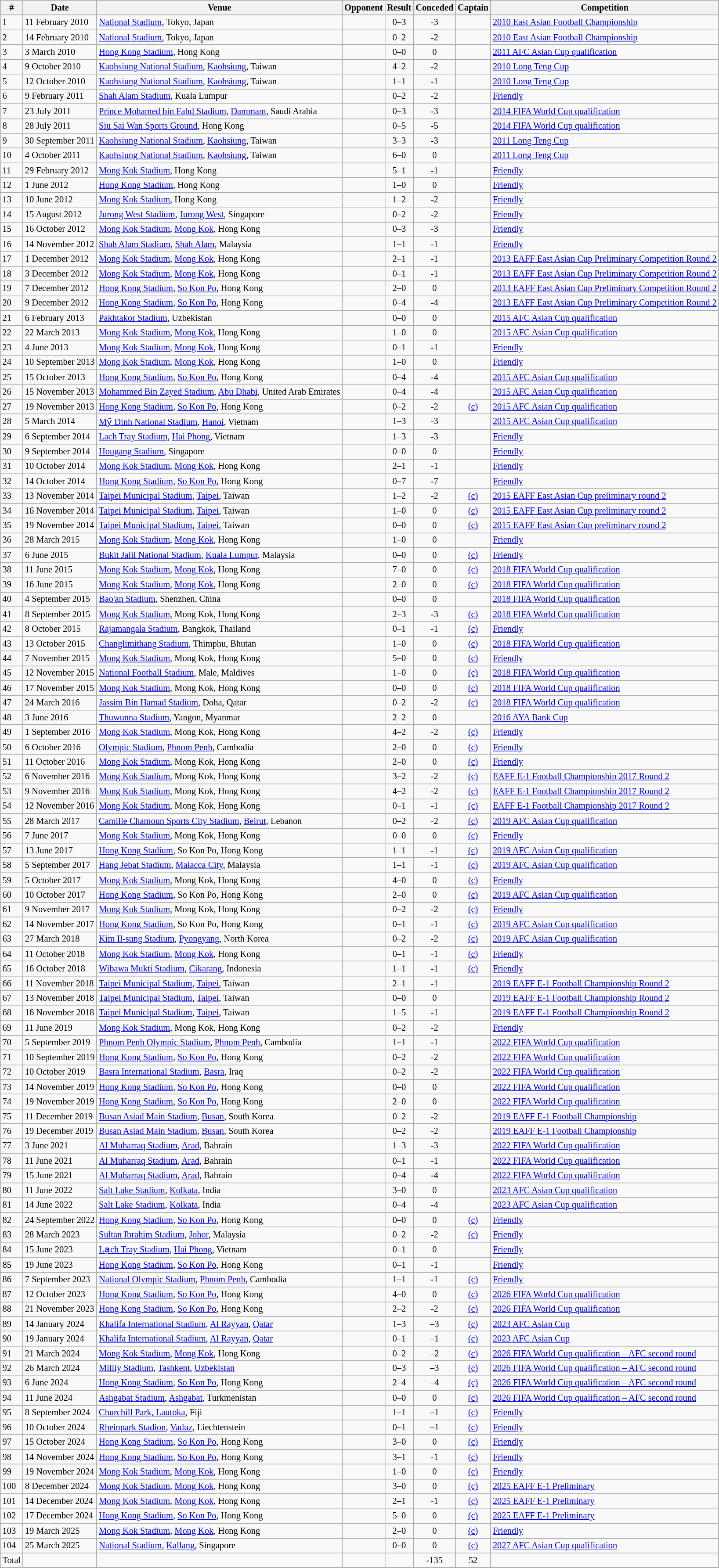<table class="wikitable collapsible collapsed" style="font-size:85%; text-align: left;">
<tr bgcolor="#CCCCCC" align="center">
<th>#</th>
<th>Date</th>
<th>Venue</th>
<th>Opponent</th>
<th>Result</th>
<th>Conceded</th>
<th>Captain</th>
<th>Competition</th>
</tr>
<tr>
<td>1</td>
<td>11 February 2010</td>
<td><a href='#'>National Stadium</a>, Tokyo, Japan</td>
<td></td>
<td align=center>0–3</td>
<td align=center>-3</td>
<td align=center></td>
<td><a href='#'>2010 East Asian Football Championship</a></td>
</tr>
<tr>
<td>2</td>
<td>14 February 2010</td>
<td><a href='#'>National Stadium</a>, Tokyo, Japan</td>
<td></td>
<td align=center>0–2</td>
<td align=center>-2</td>
<td align=center></td>
<td><a href='#'>2010 East Asian Football Championship</a></td>
</tr>
<tr>
<td>3</td>
<td>3 March 2010</td>
<td><a href='#'>Hong Kong Stadium</a>, Hong Kong</td>
<td></td>
<td align=center>0–0</td>
<td align=center>0</td>
<td align=center></td>
<td><a href='#'>2011 AFC Asian Cup qualification</a></td>
</tr>
<tr>
<td>4</td>
<td>9 October 2010</td>
<td><a href='#'>Kaohsiung National Stadium</a>, <a href='#'>Kaohsiung</a>, Taiwan</td>
<td></td>
<td align=center>4–2</td>
<td align=center>-2</td>
<td align=center></td>
<td><a href='#'>2010 Long Teng Cup</a></td>
</tr>
<tr>
<td>5</td>
<td>12 October 2010</td>
<td><a href='#'>Kaohsiung National Stadium</a>, <a href='#'>Kaohsiung</a>, Taiwan</td>
<td></td>
<td align=center>1–1</td>
<td align=center>-1</td>
<td align=center></td>
<td><a href='#'>2010 Long Teng Cup</a></td>
</tr>
<tr>
<td>6</td>
<td>9 February 2011</td>
<td><a href='#'>Shah Alam Stadium</a>, Kuala Lumpur</td>
<td></td>
<td align=center>0–2</td>
<td align=center>-2</td>
<td align=center></td>
<td><a href='#'>Friendly</a></td>
</tr>
<tr>
<td>7</td>
<td>23 July 2011</td>
<td><a href='#'>Prince Mohamed bin Fahd Stadium</a>, <a href='#'>Dammam</a>, Saudi Arabia</td>
<td></td>
<td align=center>0–3</td>
<td align=center>-3</td>
<td align=center></td>
<td><a href='#'>2014 FIFA World Cup qualification</a></td>
</tr>
<tr>
<td>8</td>
<td>28 July 2011</td>
<td><a href='#'>Siu Sai Wan Sports Ground</a>, Hong Kong</td>
<td></td>
<td align=center>0–5</td>
<td align=center>-5</td>
<td align=center></td>
<td><a href='#'>2014 FIFA World Cup qualification</a></td>
</tr>
<tr>
<td>9</td>
<td>30 September 2011</td>
<td><a href='#'>Kaohsiung National Stadium</a>, <a href='#'>Kaohsiung</a>, Taiwan</td>
<td></td>
<td align=center>3–3</td>
<td align=center>-3</td>
<td align=center></td>
<td><a href='#'>2011 Long Teng Cup</a></td>
</tr>
<tr>
<td>10</td>
<td>4 October 2011</td>
<td><a href='#'>Kaohsiung National Stadium</a>, <a href='#'>Kaohsiung</a>, Taiwan</td>
<td></td>
<td align=center>6–0</td>
<td align=center>0</td>
<td align=center></td>
<td><a href='#'>2011 Long Teng Cup</a></td>
</tr>
<tr>
<td>11</td>
<td>29 February 2012</td>
<td><a href='#'>Mong Kok Stadium</a>, Hong Kong</td>
<td></td>
<td align=center>5–1</td>
<td align=center>-1</td>
<td align=center></td>
<td><a href='#'>Friendly</a></td>
</tr>
<tr>
<td>12</td>
<td>1 June 2012</td>
<td><a href='#'>Hong Kong Stadium</a>, Hong Kong</td>
<td></td>
<td align=center>1–0</td>
<td align=center>0</td>
<td align=center></td>
<td><a href='#'>Friendly</a></td>
</tr>
<tr>
<td>13</td>
<td>10 June 2012</td>
<td><a href='#'>Mong Kok Stadium</a>, Hong Kong</td>
<td></td>
<td align=center>1–2</td>
<td align=center>-2</td>
<td align=center></td>
<td><a href='#'>Friendly</a></td>
</tr>
<tr>
<td>14</td>
<td>15 August 2012</td>
<td><a href='#'>Jurong West Stadium</a>, <a href='#'>Jurong West</a>, Singapore</td>
<td></td>
<td align=center>0–2</td>
<td align=center>-2</td>
<td align=center></td>
<td><a href='#'>Friendly</a></td>
</tr>
<tr>
<td>15</td>
<td>16 October 2012</td>
<td><a href='#'>Mong Kok Stadium</a>, <a href='#'>Mong Kok</a>, Hong Kong</td>
<td></td>
<td align=center>0–3</td>
<td align=center>-3</td>
<td align=center></td>
<td><a href='#'>Friendly</a></td>
</tr>
<tr>
<td>16</td>
<td>14 November 2012</td>
<td><a href='#'>Shah Alam Stadium</a>, <a href='#'>Shah Alam</a>, Malaysia</td>
<td></td>
<td align=center>1–1</td>
<td align=center>-1</td>
<td align=center></td>
<td><a href='#'>Friendly</a></td>
</tr>
<tr>
<td>17</td>
<td>1 December 2012</td>
<td><a href='#'>Mong Kok Stadium</a>, <a href='#'>Mong Kok</a>, Hong Kong</td>
<td></td>
<td align=center>2–1</td>
<td align=center>-1</td>
<td align=center></td>
<td><a href='#'>2013 EAFF East Asian Cup Preliminary Competition Round 2</a></td>
</tr>
<tr>
<td>18</td>
<td>3 December 2012</td>
<td><a href='#'>Mong Kok Stadium</a>, <a href='#'>Mong Kok</a>, Hong Kong</td>
<td></td>
<td align=center>0–1</td>
<td align=center>-1</td>
<td align=center></td>
<td><a href='#'>2013 EAFF East Asian Cup Preliminary Competition Round 2</a></td>
</tr>
<tr>
<td>19</td>
<td>7 December 2012</td>
<td><a href='#'>Hong Kong Stadium</a>, <a href='#'>So Kon Po</a>, Hong Kong</td>
<td></td>
<td align=center>2–0</td>
<td align=center>0</td>
<td align=center></td>
<td><a href='#'>2013 EAFF East Asian Cup Preliminary Competition Round 2</a></td>
</tr>
<tr>
<td>20</td>
<td>9 December 2012</td>
<td><a href='#'>Hong Kong Stadium</a>, <a href='#'>So Kon Po</a>, Hong Kong</td>
<td></td>
<td align=center>0–4</td>
<td align=center>-4</td>
<td align=center></td>
<td><a href='#'>2013 EAFF East Asian Cup Preliminary Competition Round 2</a></td>
</tr>
<tr>
<td>21</td>
<td>6 February 2013</td>
<td><a href='#'>Pakhtakor Stadium</a>, Uzbekistan</td>
<td></td>
<td align=center>0–0</td>
<td align=center>0</td>
<td align=center></td>
<td><a href='#'>2015 AFC Asian Cup qualification</a></td>
</tr>
<tr>
<td>22</td>
<td>22 March 2013</td>
<td><a href='#'>Mong Kok Stadium</a>, <a href='#'>Mong Kok</a>, Hong Kong</td>
<td></td>
<td align=center>1–0</td>
<td align=center>0</td>
<td align=center></td>
<td><a href='#'>2015 AFC Asian Cup qualification</a></td>
</tr>
<tr>
<td>23</td>
<td>4 June 2013</td>
<td><a href='#'>Mong Kok Stadium</a>, <a href='#'>Mong Kok</a>, Hong Kong</td>
<td></td>
<td align=center>0–1</td>
<td align=center>-1</td>
<td align=center></td>
<td><a href='#'>Friendly</a></td>
</tr>
<tr>
<td>24</td>
<td>10 September 2013</td>
<td><a href='#'>Mong Kok Stadium</a>, <a href='#'>Mong Kok</a>, Hong Kong</td>
<td></td>
<td align="center">1–0</td>
<td align="center">0</td>
<td align="center"></td>
<td><a href='#'>Friendly</a></td>
</tr>
<tr>
<td>25</td>
<td>15 October 2013</td>
<td><a href='#'>Hong Kong Stadium</a>, <a href='#'>So Kon Po</a>, Hong Kong</td>
<td></td>
<td align="center">0–4</td>
<td align="center">-4</td>
<td align="center"></td>
<td><a href='#'>2015 AFC Asian Cup qualification</a></td>
</tr>
<tr>
<td>26</td>
<td>15 November 2013</td>
<td><a href='#'>Mohammed Bin Zayed Stadium</a>, <a href='#'>Abu Dhabi</a>, United Arab Emirates</td>
<td></td>
<td align="center">0–4</td>
<td align="center">-4</td>
<td align="center"></td>
<td><a href='#'>2015 AFC Asian Cup qualification</a></td>
</tr>
<tr>
<td>27</td>
<td>19 November 2013</td>
<td><a href='#'>Hong Kong Stadium</a>, <a href='#'>So Kon Po</a>, Hong Kong</td>
<td></td>
<td align="center">0–2</td>
<td align="center">-2</td>
<td align="center"><a href='#'>(c)</a></td>
<td><a href='#'>2015 AFC Asian Cup qualification</a></td>
</tr>
<tr>
<td>28</td>
<td>5 March 2014</td>
<td><a href='#'>Mỹ Đình National Stadium</a>, <a href='#'>Hanoi</a>, Vietnam</td>
<td></td>
<td align="center">1–3</td>
<td align="center">-3</td>
<td align="center"></td>
<td><a href='#'>2015 AFC Asian Cup qualification</a></td>
</tr>
<tr>
<td>29</td>
<td>6 September 2014</td>
<td><a href='#'>Lach Tray Stadium</a>, <a href='#'>Hai Phong</a>, Vietnam</td>
<td></td>
<td align="center">1–3</td>
<td align="center">-3</td>
<td align="center"></td>
<td><a href='#'>Friendly</a></td>
</tr>
<tr>
<td>30</td>
<td>9 September 2014</td>
<td><a href='#'>Hougang Stadium</a>, Singapore</td>
<td></td>
<td align="center">0–0</td>
<td align="center">0</td>
<td align="center"></td>
<td><a href='#'>Friendly</a></td>
</tr>
<tr>
<td>31</td>
<td>10 October 2014</td>
<td><a href='#'>Mong Kok Stadium</a>, <a href='#'>Mong Kok</a>, Hong Kong</td>
<td></td>
<td align="center">2–1</td>
<td align="center">-1</td>
<td align="center"></td>
<td><a href='#'>Friendly</a></td>
</tr>
<tr>
<td>32</td>
<td>14 October 2014</td>
<td><a href='#'>Hong Kong Stadium</a>, <a href='#'>So Kon Po</a>, Hong Kong</td>
<td></td>
<td align="center">0–7</td>
<td align="center">-7</td>
<td align="center"></td>
<td><a href='#'>Friendly</a></td>
</tr>
<tr>
<td>33</td>
<td>13 November 2014</td>
<td><a href='#'>Taipei Municipal Stadium</a>, <a href='#'>Taipei</a>, Taiwan</td>
<td></td>
<td align="center">1–2</td>
<td align="center">-2</td>
<td align="center"><a href='#'>(c)</a></td>
<td><a href='#'>2015 EAFF East Asian Cup preliminary round 2</a></td>
</tr>
<tr>
<td>34</td>
<td>16 November 2014</td>
<td><a href='#'>Taipei Municipal Stadium</a>, <a href='#'>Taipei</a>, Taiwan</td>
<td></td>
<td align="center">1–0</td>
<td align="center">0</td>
<td align="center"><a href='#'>(c)</a></td>
<td><a href='#'>2015 EAFF East Asian Cup preliminary round 2</a></td>
</tr>
<tr>
<td>35</td>
<td>19 November 2014</td>
<td><a href='#'>Taipei Municipal Stadium</a>, <a href='#'>Taipei</a>, Taiwan</td>
<td></td>
<td align="center">0–0</td>
<td align="center">0</td>
<td align="center"><a href='#'>(c)</a></td>
<td><a href='#'>2015 EAFF East Asian Cup preliminary round 2</a></td>
</tr>
<tr>
<td>36</td>
<td>28 March 2015</td>
<td><a href='#'>Mong Kok Stadium</a>, <a href='#'>Mong Kok</a>, Hong Kong</td>
<td></td>
<td align="center">1–0</td>
<td align="center">0</td>
<td align="center"></td>
<td><a href='#'>Friendly</a></td>
</tr>
<tr>
<td>37</td>
<td>6 June 2015</td>
<td><a href='#'>Bukit Jalil National Stadium</a>, <a href='#'>Kuala Lumpur</a>, Malaysia</td>
<td></td>
<td align="center">0–0</td>
<td align="center">0</td>
<td align="center"><a href='#'>(c)</a></td>
<td><a href='#'>Friendly</a></td>
</tr>
<tr>
<td>38</td>
<td>11 June 2015</td>
<td><a href='#'>Mong Kok Stadium</a>, <a href='#'>Mong Kok</a>, Hong Kong</td>
<td></td>
<td align="center">7–0</td>
<td align="center">0</td>
<td align="center"><a href='#'>(c)</a></td>
<td><a href='#'>2018 FIFA World Cup qualification</a></td>
</tr>
<tr>
<td>39</td>
<td>16 June 2015</td>
<td><a href='#'>Mong Kok Stadium</a>, <a href='#'>Mong Kok</a>, Hong Kong</td>
<td></td>
<td align="center">2–0</td>
<td align="center">0</td>
<td align="center"><a href='#'>(c)</a></td>
<td><a href='#'>2018 FIFA World Cup qualification</a></td>
</tr>
<tr>
<td>40</td>
<td>4 September 2015</td>
<td><a href='#'>Bao'an Stadium</a>, Shenzhen, China</td>
<td></td>
<td align="center">0–0</td>
<td align="center">0</td>
<td align="center"></td>
<td><a href='#'>2018 FIFA World Cup qualification</a></td>
</tr>
<tr>
<td>41</td>
<td>8 September 2015</td>
<td><a href='#'>Mong Kok Stadium</a>, Mong Kok, Hong Kong</td>
<td></td>
<td align="center">2–3</td>
<td align="center">-3</td>
<td align="center"><a href='#'>(c)</a></td>
<td><a href='#'>2018 FIFA World Cup qualification</a></td>
</tr>
<tr>
<td>42</td>
<td>8 October 2015</td>
<td><a href='#'>Rajamangala Stadium</a>, Bangkok, Thailand</td>
<td></td>
<td align="center">0–1</td>
<td align="center">-1</td>
<td align="center"><a href='#'>(c)</a></td>
<td><a href='#'>Friendly</a></td>
</tr>
<tr>
<td>43</td>
<td>13 October 2015</td>
<td><a href='#'>Changlimithang Stadium</a>, Thimphu, Bhutan</td>
<td></td>
<td align="center">1–0</td>
<td align="center">0</td>
<td align="center"><a href='#'>(c)</a></td>
<td><a href='#'>2018 FIFA World Cup qualification</a></td>
</tr>
<tr>
<td>44</td>
<td>7 November 2015</td>
<td><a href='#'>Mong Kok Stadium</a>, Mong Kok, Hong Kong</td>
<td></td>
<td align="center">5–0</td>
<td align="center">0</td>
<td align="center"><a href='#'>(c)</a></td>
<td><a href='#'>Friendly</a></td>
</tr>
<tr>
<td>45</td>
<td>12 November 2015</td>
<td><a href='#'>National Football Stadium</a>, Male, Maldives</td>
<td></td>
<td align="center">1–0</td>
<td align="center">0</td>
<td align="center"><a href='#'>(c)</a></td>
<td><a href='#'>2018 FIFA World Cup qualification</a></td>
</tr>
<tr>
<td>46</td>
<td>17 November 2015</td>
<td><a href='#'>Mong Kok Stadium</a>, Mong Kok, Hong Kong</td>
<td></td>
<td align="center">0–0</td>
<td align="center">0</td>
<td align="center"><a href='#'>(c)</a></td>
<td><a href='#'>2018 FIFA World Cup qualification</a></td>
</tr>
<tr>
<td>47</td>
<td>24 March 2016</td>
<td><a href='#'>Jassim Bin Hamad Stadium</a>, Doha, Qatar</td>
<td></td>
<td align="center">0–2</td>
<td align="center">-2</td>
<td align="center"><a href='#'>(c)</a></td>
<td><a href='#'>2018 FIFA World Cup qualification</a></td>
</tr>
<tr>
<td>48</td>
<td>3 June 2016</td>
<td><a href='#'>Thuwunna Stadium</a>, Yangon, Myanmar</td>
<td></td>
<td align="center">2–2</td>
<td align="center">0</td>
<td align="center"></td>
<td><a href='#'>2016 AYA Bank Cup</a></td>
</tr>
<tr>
<td>49</td>
<td>1 September 2016</td>
<td><a href='#'>Mong Kok Stadium</a>, Mong Kok, Hong Kong</td>
<td></td>
<td align="center">4–2</td>
<td align="center">-2</td>
<td align="center"><a href='#'>(c)</a></td>
<td><a href='#'>Friendly</a></td>
</tr>
<tr>
<td>50</td>
<td>6 October 2016</td>
<td><a href='#'>Olympic Stadium</a>, <a href='#'>Phnom Penh</a>, Cambodia</td>
<td></td>
<td align="center">2–0</td>
<td align="center">0</td>
<td align="center"><a href='#'>(c)</a></td>
<td><a href='#'>Friendly</a></td>
</tr>
<tr>
<td>51</td>
<td>11 October 2016</td>
<td><a href='#'>Mong Kok Stadium</a>, Mong Kok, Hong Kong</td>
<td></td>
<td align="center">2–0</td>
<td align="center">0</td>
<td align="center"><a href='#'>(c)</a></td>
<td><a href='#'>Friendly</a></td>
</tr>
<tr>
<td>52</td>
<td>6 November 2016</td>
<td><a href='#'>Mong Kok Stadium</a>, Mong Kok, Hong Kong</td>
<td></td>
<td align="center">3–2</td>
<td align="center">-2</td>
<td align="center"><a href='#'>(c)</a></td>
<td><a href='#'>EAFF E-1 Football Championship 2017 Round 2</a></td>
</tr>
<tr>
<td>53</td>
<td>9 November 2016</td>
<td><a href='#'>Mong Kok Stadium</a>, Mong Kok, Hong Kong</td>
<td></td>
<td align="center">4–2</td>
<td align="center">-2</td>
<td align="center"><a href='#'>(c)</a></td>
<td><a href='#'>EAFF E-1 Football Championship 2017 Round 2</a></td>
</tr>
<tr>
<td>54</td>
<td>12 November 2016</td>
<td><a href='#'>Mong Kok Stadium</a>, Mong Kok, Hong Kong</td>
<td></td>
<td align="center">0–1</td>
<td align="center">-1</td>
<td align="center"><a href='#'>(c)</a></td>
<td><a href='#'>EAFF E-1 Football Championship 2017 Round 2</a></td>
</tr>
<tr>
<td>55</td>
<td>28 March 2017</td>
<td><a href='#'>Camille Chamoun Sports City Stadium</a>, <a href='#'>Beirut</a>, Lebanon</td>
<td></td>
<td align="center">0–2</td>
<td align="center">-2</td>
<td align="center"><a href='#'>(c)</a></td>
<td><a href='#'>2019 AFC Asian Cup qualification</a></td>
</tr>
<tr>
<td>56</td>
<td>7 June 2017</td>
<td><a href='#'>Mong Kok Stadium</a>, Mong Kok, Hong Kong</td>
<td></td>
<td align="center">0–0</td>
<td align="center">0</td>
<td align="center"><a href='#'>(c)</a></td>
<td><a href='#'>Friendly</a></td>
</tr>
<tr>
<td>57</td>
<td>13 June 2017</td>
<td><a href='#'>Hong Kong Stadium</a>, So Kon Po, Hong Kong</td>
<td></td>
<td align="center">1–1</td>
<td align="center">-1</td>
<td align="center"><a href='#'>(c)</a></td>
<td><a href='#'>2019 AFC Asian Cup qualification</a></td>
</tr>
<tr>
<td>58</td>
<td>5 September 2017</td>
<td><a href='#'>Hang Jebat Stadium</a>, <a href='#'>Malacca City</a>, Malaysia</td>
<td></td>
<td align="center">1–1</td>
<td align="center">-1</td>
<td align="center"><a href='#'>(c)</a></td>
<td><a href='#'>2019 AFC Asian Cup qualification</a></td>
</tr>
<tr>
<td>59</td>
<td>5 October 2017</td>
<td><a href='#'>Mong Kok Stadium</a>, Mong Kok, Hong Kong</td>
<td></td>
<td align="center">4–0</td>
<td align="center">0</td>
<td align="center"><a href='#'>(c)</a></td>
<td><a href='#'>Friendly</a></td>
</tr>
<tr>
<td>60</td>
<td>10 October 2017</td>
<td><a href='#'>Hong Kong Stadium</a>, So Kon Po, Hong Kong</td>
<td></td>
<td align="center">2–0</td>
<td align="center">0</td>
<td align="center"><a href='#'>(c)</a></td>
<td><a href='#'>2019 AFC Asian Cup qualification</a></td>
</tr>
<tr>
<td>61</td>
<td>9 November 2017</td>
<td><a href='#'>Mong Kok Stadium</a>, Mong Kok, Hong Kong</td>
<td></td>
<td align="center">0–2</td>
<td align="center">-2</td>
<td align="center"><a href='#'>(c)</a></td>
<td><a href='#'>Friendly</a></td>
</tr>
<tr>
<td>62</td>
<td>14 November 2017</td>
<td><a href='#'>Hong Kong Stadium</a>, So Kon Po, Hong Kong</td>
<td></td>
<td align="center">0–1</td>
<td align="center">-1</td>
<td align="center"><a href='#'>(c)</a></td>
<td><a href='#'>2019 AFC Asian Cup qualification</a></td>
</tr>
<tr>
<td>63</td>
<td>27 March 2018</td>
<td><a href='#'>Kim Il-sung Stadium</a>, <a href='#'>Pyongyang</a>, North Korea</td>
<td></td>
<td align="center">0–2</td>
<td align="center">-2</td>
<td align="center"><a href='#'>(c)</a></td>
<td><a href='#'>2019 AFC Asian Cup qualification</a></td>
</tr>
<tr>
<td>64</td>
<td>11 October 2018</td>
<td><a href='#'>Mong Kok Stadium</a>, <a href='#'>Mong Kok</a>, Hong Kong</td>
<td></td>
<td align="center">0–1</td>
<td align="center">-1</td>
<td align="center"><a href='#'>(c)</a></td>
<td><a href='#'>Friendly</a></td>
</tr>
<tr>
<td>65</td>
<td>16 October 2018</td>
<td><a href='#'>Wibawa Mukti Stadium</a>, <a href='#'>Cikarang</a>, Indonesia</td>
<td></td>
<td align="center">1–1</td>
<td align="center">-1</td>
<td align="center"><a href='#'>(c)</a></td>
<td><a href='#'>Friendly</a></td>
</tr>
<tr>
<td>66</td>
<td>11 November 2018</td>
<td><a href='#'>Taipei Municipal Stadium</a>, <a href='#'>Taipei</a>, Taiwan</td>
<td></td>
<td align="center">2–1</td>
<td align="center">-1</td>
<td align="center"></td>
<td><a href='#'>2019 EAFF E-1 Football Championship Round 2</a></td>
</tr>
<tr>
<td>67</td>
<td>13 November 2018</td>
<td><a href='#'>Taipei Municipal Stadium</a>, <a href='#'>Taipei</a>, Taiwan</td>
<td></td>
<td align="center">0–0</td>
<td align="center">0</td>
<td align="center"></td>
<td><a href='#'>2019 EAFF E-1 Football Championship Round 2</a></td>
</tr>
<tr>
<td>68</td>
<td>16 November 2018</td>
<td><a href='#'>Taipei Municipal Stadium</a>, <a href='#'>Taipei</a>, Taiwan</td>
<td></td>
<td align="center">1–5</td>
<td align="center">-1</td>
<td align="center"></td>
<td><a href='#'>2019 EAFF E-1 Football Championship Round 2</a></td>
</tr>
<tr>
<td>69</td>
<td>11 June 2019</td>
<td><a href='#'>Mong Kok Stadium</a>, Mong Kok, Hong Kong</td>
<td></td>
<td align="center">0–2</td>
<td align="center">-2</td>
<td></td>
<td><a href='#'>Friendly</a></td>
</tr>
<tr>
<td>70</td>
<td>5 September 2019</td>
<td><a href='#'>Phnom Penh Olympic Stadium</a>, <a href='#'>Phnom Penh</a>, Cambodia</td>
<td></td>
<td align="center">1–1</td>
<td align="center">-1</td>
<td></td>
<td><a href='#'>2022 FIFA World Cup qualification</a></td>
</tr>
<tr>
<td>71</td>
<td>10 September 2019</td>
<td><a href='#'>Hong Kong Stadium</a>, <a href='#'>So Kon Po</a>, Hong Kong</td>
<td></td>
<td align="center">0–2</td>
<td align="center">-2</td>
<td></td>
<td><a href='#'>2022 FIFA World Cup qualification</a></td>
</tr>
<tr>
<td>72</td>
<td>10 October 2019</td>
<td><a href='#'>Basra International Stadium</a>, <a href='#'>Basra</a>, Iraq</td>
<td></td>
<td align="center">0–2</td>
<td align="center">-2</td>
<td></td>
<td><a href='#'>2022 FIFA World Cup qualification</a></td>
</tr>
<tr>
<td>73</td>
<td>14 November 2019</td>
<td><a href='#'>Hong Kong Stadium</a>, <a href='#'>So Kon Po</a>, Hong Kong</td>
<td></td>
<td align="center">0–0</td>
<td align="center">0</td>
<td></td>
<td><a href='#'>2022 FIFA World Cup qualification</a></td>
</tr>
<tr>
<td>74</td>
<td>19 November 2019</td>
<td><a href='#'>Hong Kong Stadium</a>, <a href='#'>So Kon Po</a>, Hong Kong</td>
<td></td>
<td align="center">2–0</td>
<td align="center">0</td>
<td></td>
<td><a href='#'>2022 FIFA World Cup qualification</a></td>
</tr>
<tr>
<td>75</td>
<td>11 December 2019</td>
<td><a href='#'>Busan Asiad Main Stadium</a>, <a href='#'>Busan</a>, South Korea</td>
<td></td>
<td align="center">0–2</td>
<td align="center">-2</td>
<td></td>
<td><a href='#'>2019 EAFF E-1 Football Championship</a></td>
</tr>
<tr>
<td>76</td>
<td>19 December 2019</td>
<td><a href='#'>Busan Asiad Main Stadium</a>, <a href='#'>Busan</a>, South Korea</td>
<td></td>
<td align="center">0–2</td>
<td align="center">-2</td>
<td></td>
<td><a href='#'>2019 EAFF E-1 Football Championship</a></td>
</tr>
<tr>
<td>77</td>
<td>3 June 2021</td>
<td><a href='#'>Al Muharraq Stadium</a>, <a href='#'>Arad</a>, Bahrain</td>
<td></td>
<td align="center">1–3</td>
<td align="center">-3</td>
<td></td>
<td><a href='#'>2022 FIFA World Cup qualification</a></td>
</tr>
<tr>
<td>78</td>
<td>11 June 2021</td>
<td><a href='#'>Al Muharraq Stadium</a>, <a href='#'>Arad</a>, Bahrain</td>
<td></td>
<td align="center">0–1</td>
<td align="center">-1</td>
<td></td>
<td><a href='#'>2022 FIFA World Cup qualification</a></td>
</tr>
<tr>
<td>79</td>
<td>15 June 2021</td>
<td><a href='#'>Al Muharraq Stadium</a>, <a href='#'>Arad</a>, Bahrain</td>
<td></td>
<td align="center">0–4</td>
<td align="center">-4</td>
<td></td>
<td><a href='#'>2022 FIFA World Cup qualification</a></td>
</tr>
<tr>
<td>80</td>
<td>11 June 2022</td>
<td><a href='#'>Salt Lake Stadium</a>, <a href='#'>Kolkata</a>, India</td>
<td></td>
<td align="center">3–0</td>
<td align="center">0</td>
<td></td>
<td><a href='#'>2023 AFC Asian Cup qualification</a></td>
</tr>
<tr>
<td>81</td>
<td>14 June 2022</td>
<td><a href='#'>Salt Lake Stadium</a>, <a href='#'>Kolkata</a>, India</td>
<td></td>
<td align="center">0–4</td>
<td align="center">-4</td>
<td></td>
<td><a href='#'>2023 AFC Asian Cup qualification</a></td>
</tr>
<tr>
<td>82</td>
<td>24 September 2022</td>
<td><a href='#'>Hong Kong Stadium</a>, <a href='#'>So Kon Po</a>, Hong Kong</td>
<td></td>
<td align="center">0–0</td>
<td align="center">0</td>
<td align="center"><a href='#'>(c)</a></td>
<td><a href='#'>Friendly</a></td>
</tr>
<tr>
<td>83</td>
<td>28 March 2023</td>
<td><a href='#'>Sultan Ibrahim Stadium</a>, <a href='#'>Johor</a>, Malaysia</td>
<td></td>
<td align="center">0–2</td>
<td align="center">-2</td>
<td align="center"><a href='#'>(c)</a></td>
<td><a href='#'>Friendly</a></td>
</tr>
<tr>
<td>84</td>
<td>15 June 2023</td>
<td><a href='#'>Lạch Tray Stadium</a>, <a href='#'>Hai Phong</a>, Vietnam</td>
<td></td>
<td align="center">0–1</td>
<td align="center">0</td>
<td align="center"></td>
<td><a href='#'>Friendly</a></td>
</tr>
<tr>
<td>85</td>
<td>19 June 2023</td>
<td><a href='#'>Hong Kong Stadium</a>, <a href='#'>So Kon Po</a>, Hong Kong</td>
<td></td>
<td align="center">0–1</td>
<td align="center">-1</td>
<td align="center"></td>
<td><a href='#'>Friendly</a></td>
</tr>
<tr>
<td>86</td>
<td>7 September 2023</td>
<td><a href='#'>National Olympic Stadium</a>, <a href='#'>Phnom Penh</a>, Cambodia</td>
<td></td>
<td align="center">1–1</td>
<td align="center">-1</td>
<td align="center"><a href='#'>(c)</a></td>
<td><a href='#'>Friendly</a></td>
</tr>
<tr>
<td>87</td>
<td>12 October 2023</td>
<td><a href='#'>Hong Kong Stadium</a>, <a href='#'>So Kon Po</a>, Hong Kong</td>
<td></td>
<td align="center">4–0</td>
<td align="center">0</td>
<td align="center"><a href='#'>(c)</a></td>
<td><a href='#'>2026 FIFA World Cup qualification</a></td>
</tr>
<tr>
<td>88</td>
<td>21 November 2023</td>
<td><a href='#'>Hong Kong Stadium</a>, <a href='#'>So Kon Po</a>, Hong Kong</td>
<td></td>
<td align="center">2–2</td>
<td align="center">-2</td>
<td align="center"><a href='#'>(c)</a></td>
<td><a href='#'>2026 FIFA World Cup qualification</a></td>
</tr>
<tr>
<td>89</td>
<td>14 January 2024</td>
<td><a href='#'>Khalifa International Stadium</a>, <a href='#'>Al Rayyan</a>, <a href='#'>Qatar</a></td>
<td></td>
<td align="center">1–3</td>
<td align="center">–3</td>
<td align="center"><a href='#'>(c)</a></td>
<td><a href='#'>2023 AFC Asian Cup</a></td>
</tr>
<tr>
<td>90</td>
<td>19 January 2024</td>
<td><a href='#'>Khalifa International Stadium</a>, <a href='#'>Al Rayyan</a>, <a href='#'>Qatar</a></td>
<td></td>
<td align="center">0–1</td>
<td align="center">–1</td>
<td align="center"><a href='#'>(c)</a></td>
<td><a href='#'>2023 AFC Asian Cup</a></td>
</tr>
<tr>
<td>91</td>
<td>21 March 2024</td>
<td><a href='#'>Mong Kok Stadium</a>, <a href='#'>Mong Kok</a>, Hong Kong</td>
<td></td>
<td align="center">0–2</td>
<td align="center">–2</td>
<td align="center"><a href='#'>(c)</a></td>
<td><a href='#'>2026 FIFA World Cup qualification – AFC second round</a></td>
</tr>
<tr>
<td>92</td>
<td>26 March 2024</td>
<td><a href='#'>Milliy Stadium</a>, <a href='#'>Tashkent</a>, <a href='#'>Uzbekistan</a></td>
<td></td>
<td align=center>0–3</td>
<td align="center">–3</td>
<td align="center"><a href='#'>(c)</a></td>
<td><a href='#'>2026 FIFA World Cup qualification – AFC second round</a></td>
</tr>
<tr>
<td>93</td>
<td>6 June 2024</td>
<td><a href='#'>Hong Kong Stadium</a>, <a href='#'>So Kon Po</a>, Hong Kong</td>
<td></td>
<td align=center>2–4</td>
<td align="center">–4</td>
<td align="center"><a href='#'>(c)</a></td>
<td><a href='#'>2026 FIFA World Cup qualification – AFC second round</a></td>
</tr>
<tr>
<td>94</td>
<td>11 June 2024</td>
<td><a href='#'>Ashgabat Stadium</a>, <a href='#'>Ashgabat</a>, Turkmenistan</td>
<td></td>
<td align=center>0–0</td>
<td align="center">0</td>
<td align="center"><a href='#'>(c)</a></td>
<td><a href='#'>2026 FIFA World Cup qualification – AFC second round</a></td>
</tr>
<tr>
<td>95</td>
<td>8 September 2024</td>
<td><a href='#'>Churchill Park, Lautoka</a>, Fiji</td>
<td></td>
<td align=center>1–1</td>
<td align=center>–1</td>
<td align="center"><a href='#'>(c)</a></td>
<td><a href='#'>Friendly</a></td>
</tr>
<tr>
<td>96</td>
<td>10 October 2024</td>
<td><a href='#'>Rheinpark Stadion</a>, <a href='#'>Vaduz</a>, Liechtenstein</td>
<td></td>
<td align=center>0–1</td>
<td align=center>–1</td>
<td align="center"><a href='#'>(c)</a></td>
<td><a href='#'>Friendly</a></td>
</tr>
<tr>
<td>97</td>
<td>15 October 2024</td>
<td><a href='#'>Hong Kong Stadium</a>, <a href='#'>So Kon Po</a>, Hong Kong</td>
<td></td>
<td align=center>3–0</td>
<td align=center>0</td>
<td align="center"><a href='#'>(c)</a></td>
<td><a href='#'>Friendly</a></td>
</tr>
<tr>
<td>98</td>
<td>14 November 2024</td>
<td><a href='#'>Hong Kong Stadium</a>, <a href='#'>So Kon Po</a>, Hong Kong</td>
<td></td>
<td align=center>3–1</td>
<td align=center>-1</td>
<td align="center"><a href='#'>(c)</a></td>
<td><a href='#'>Friendly</a></td>
</tr>
<tr>
<td>99</td>
<td>19 November 2024</td>
<td><a href='#'>Mong Kok Stadium</a>, <a href='#'>Mong Kok</a>, Hong Kong</td>
<td></td>
<td align=center>1–0</td>
<td align=center>0</td>
<td align="center"><a href='#'>(c)</a></td>
<td><a href='#'>Friendly</a></td>
</tr>
<tr>
<td>100</td>
<td>8 December 2024</td>
<td><a href='#'>Mong Kok Stadium</a>, <a href='#'>Mong Kok</a>, Hong Kong</td>
<td></td>
<td align=center>3–0</td>
<td align=center>0</td>
<td align="center"><a href='#'>(c)</a></td>
<td><a href='#'>2025 EAFF E-1 Preliminary</a></td>
</tr>
<tr>
<td>101</td>
<td>14 December 2024</td>
<td><a href='#'>Mong Kok Stadium</a>, <a href='#'>Mong Kok</a>, Hong Kong</td>
<td></td>
<td align=center>2–1</td>
<td align=center>-1</td>
<td align="center"><a href='#'>(c)</a></td>
<td><a href='#'>2025 EAFF E-1 Preliminary</a></td>
</tr>
<tr>
<td>102</td>
<td>17 December 2024</td>
<td><a href='#'>Hong Kong Stadium</a>, <a href='#'>So Kon Po</a>, Hong Kong</td>
<td></td>
<td align=center>5–0</td>
<td align=center>0</td>
<td align="center"><a href='#'>(c)</a></td>
<td><a href='#'>2025 EAFF E-1 Preliminary</a></td>
</tr>
<tr>
<td>103</td>
<td>19 March 2025</td>
<td><a href='#'>Mong Kok Stadium</a>, <a href='#'>Mong Kok</a>, Hong Kong</td>
<td></td>
<td align=center>2–0</td>
<td align=center>0</td>
<td align="center"><a href='#'>(c)</a></td>
<td><a href='#'>Friendly</a></td>
</tr>
<tr>
<td>104</td>
<td>25 March 2025</td>
<td><a href='#'>National Stadium</a>, <a href='#'>Kallang</a>, Singapore</td>
<td></td>
<td align="center">0–0</td>
<td align="center">0</td>
<td align="center"><a href='#'>(c)</a></td>
<td><a href='#'>2027 AFC Asian Cup qualification</a></td>
</tr>
<tr>
<td>Total</td>
<td align="center"></td>
<td align="center"></td>
<td align="center"></td>
<td align="center"></td>
<td align="center">-135</td>
<td align="center">52</td>
<td align="center"></td>
</tr>
<tr>
</tr>
</table>
